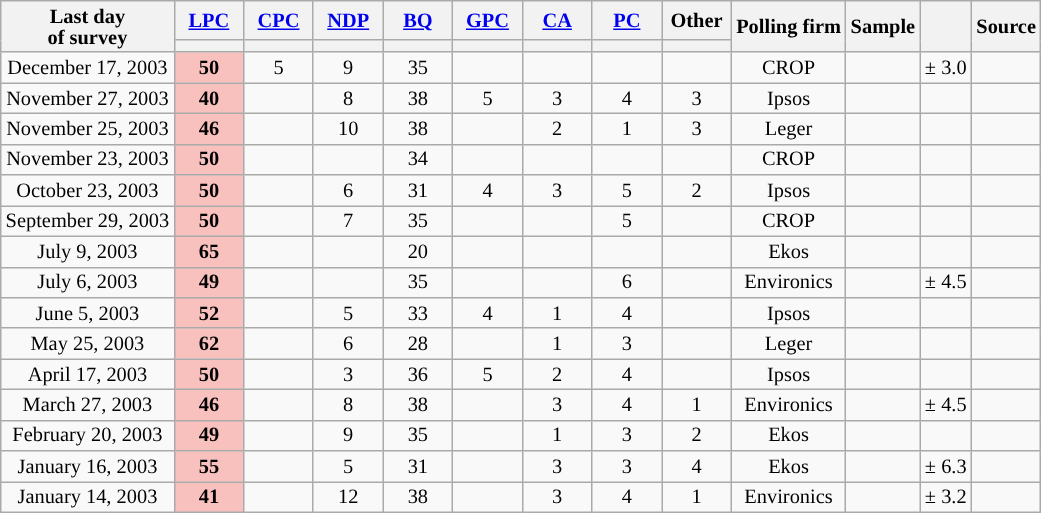<table class="wikitable" style="text-align:center;font-size:85%;line-height:14px;" align="center">
<tr>
<th rowspan="2" scope=col>Last day <br>of survey</th>
<th class="unsortable" style="width:40px;"><a href='#'>LPC</a></th>
<th class="unsortable" style="width:40px;"><a href='#'>CPC</a></th>
<th class="unsortable" style="width:40px;"><a href='#'>NDP</a></th>
<th class="unsortable" style="width:40px;"><a href='#'>BQ</a></th>
<th class="unsortable" style="width:40px;"><a href='#'>GPC</a></th>
<th class="unsortable" style="width:40px;"><a href='#'>CA</a></th>
<th class="unsortable" style="width:40px;"><a href='#'>PC</a></th>
<th class="unsortable" style="width:40px;">Other</th>
<th rowspan="2">Polling firm</th>
<th rowspan="2">Sample</th>
<th rowspan="2"></th>
<th rowspan="2">Source</th>
</tr>
<tr style="line-height:5px;">
<th style="background:"></th>
<th style="background:"></th>
<th style="background:"></th>
<th style="background:"></th>
<th style="background:"></th>
<th style="background:"></th>
<th style="background:"></th>
<th style="background:"></th>
</tr>
<tr>
<td>December 17, 2003</td>
<td style="background:#F8C1BE"><strong>50</strong></td>
<td>5</td>
<td>9</td>
<td>35</td>
<td></td>
<td></td>
<td></td>
<td></td>
<td>CROP</td>
<td></td>
<td>± 3.0</td>
<td></td>
</tr>
<tr>
<td>November 27, 2003</td>
<td style="background:#F8C1BE"><strong>40</strong></td>
<td></td>
<td>8</td>
<td>38</td>
<td>5</td>
<td>3</td>
<td>4</td>
<td>3</td>
<td>Ipsos</td>
<td></td>
<td></td>
<td></td>
</tr>
<tr>
<td>November 25, 2003</td>
<td style="background:#F8C1BE"><strong>46</strong></td>
<td></td>
<td>10</td>
<td>38</td>
<td></td>
<td>2</td>
<td>1</td>
<td>3</td>
<td>Leger</td>
<td></td>
<td></td>
<td> </td>
</tr>
<tr>
<td>November 23, 2003</td>
<td style="background:#F8C1BE"><strong>50</strong></td>
<td></td>
<td></td>
<td>34</td>
<td></td>
<td></td>
<td></td>
<td></td>
<td>CROP</td>
<td></td>
<td></td>
<td></td>
</tr>
<tr>
<td>October 23, 2003</td>
<td style="background:#F8C1BE"><strong>50</strong></td>
<td></td>
<td>6</td>
<td>31</td>
<td>4</td>
<td>3</td>
<td>5</td>
<td>2</td>
<td>Ipsos</td>
<td></td>
<td></td>
<td></td>
</tr>
<tr>
<td>September 29, 2003</td>
<td style="background:#F8C1BE"><strong>50</strong></td>
<td></td>
<td>7</td>
<td>35</td>
<td></td>
<td></td>
<td>5</td>
<td></td>
<td>CROP</td>
<td></td>
<td></td>
<td></td>
</tr>
<tr>
<td>July 9, 2003</td>
<td style="background:#F8C1BE"><strong>65</strong></td>
<td></td>
<td></td>
<td>20</td>
<td></td>
<td></td>
<td></td>
<td></td>
<td>Ekos</td>
<td></td>
<td></td>
<td></td>
</tr>
<tr>
<td>July 6, 2003</td>
<td style="background:#F8C1BE"><strong>49</strong></td>
<td></td>
<td></td>
<td>35</td>
<td></td>
<td></td>
<td>6</td>
<td></td>
<td>Environics</td>
<td></td>
<td>± 4.5</td>
<td></td>
</tr>
<tr>
<td>June 5, 2003</td>
<td style="background:#F8C1BE"><strong>52</strong></td>
<td></td>
<td>5</td>
<td>33</td>
<td>4</td>
<td>1</td>
<td>4</td>
<td></td>
<td>Ipsos</td>
<td></td>
<td></td>
<td></td>
</tr>
<tr>
<td>May 25, 2003</td>
<td style="background:#F8C1BE"><strong>62</strong></td>
<td></td>
<td>6</td>
<td>28</td>
<td></td>
<td>1</td>
<td>3</td>
<td></td>
<td>Leger</td>
<td></td>
<td></td>
<td></td>
</tr>
<tr>
<td>April 17, 2003</td>
<td style="background:#F8C1BE"><strong>50</strong></td>
<td></td>
<td>3</td>
<td>36</td>
<td>5</td>
<td>2</td>
<td>4</td>
<td></td>
<td>Ipsos</td>
<td></td>
<td></td>
<td></td>
</tr>
<tr>
<td>March 27, 2003</td>
<td style="background:#F8C1BE"><strong>46</strong></td>
<td></td>
<td>8</td>
<td>38</td>
<td></td>
<td>3</td>
<td>4</td>
<td>1</td>
<td>Environics</td>
<td></td>
<td>± 4.5</td>
<td></td>
</tr>
<tr>
<td>February 20, 2003</td>
<td style="background:#F8C1BE"><strong>49</strong></td>
<td></td>
<td>9</td>
<td>35</td>
<td></td>
<td>1</td>
<td>3</td>
<td>2</td>
<td>Ekos</td>
<td></td>
<td></td>
<td></td>
</tr>
<tr>
<td>January 16, 2003</td>
<td style="background:#F8C1BE"><strong>55</strong></td>
<td></td>
<td>5</td>
<td>31</td>
<td></td>
<td>3</td>
<td>3</td>
<td>4</td>
<td>Ekos</td>
<td></td>
<td>± 6.3</td>
<td> </td>
</tr>
<tr>
<td>January 14, 2003</td>
<td style="background:#F8C1BE"><strong>41</strong></td>
<td></td>
<td>12</td>
<td>38</td>
<td></td>
<td>3</td>
<td>4</td>
<td>1</td>
<td>Environics</td>
<td></td>
<td>± 3.2</td>
<td></td>
</tr>
</table>
